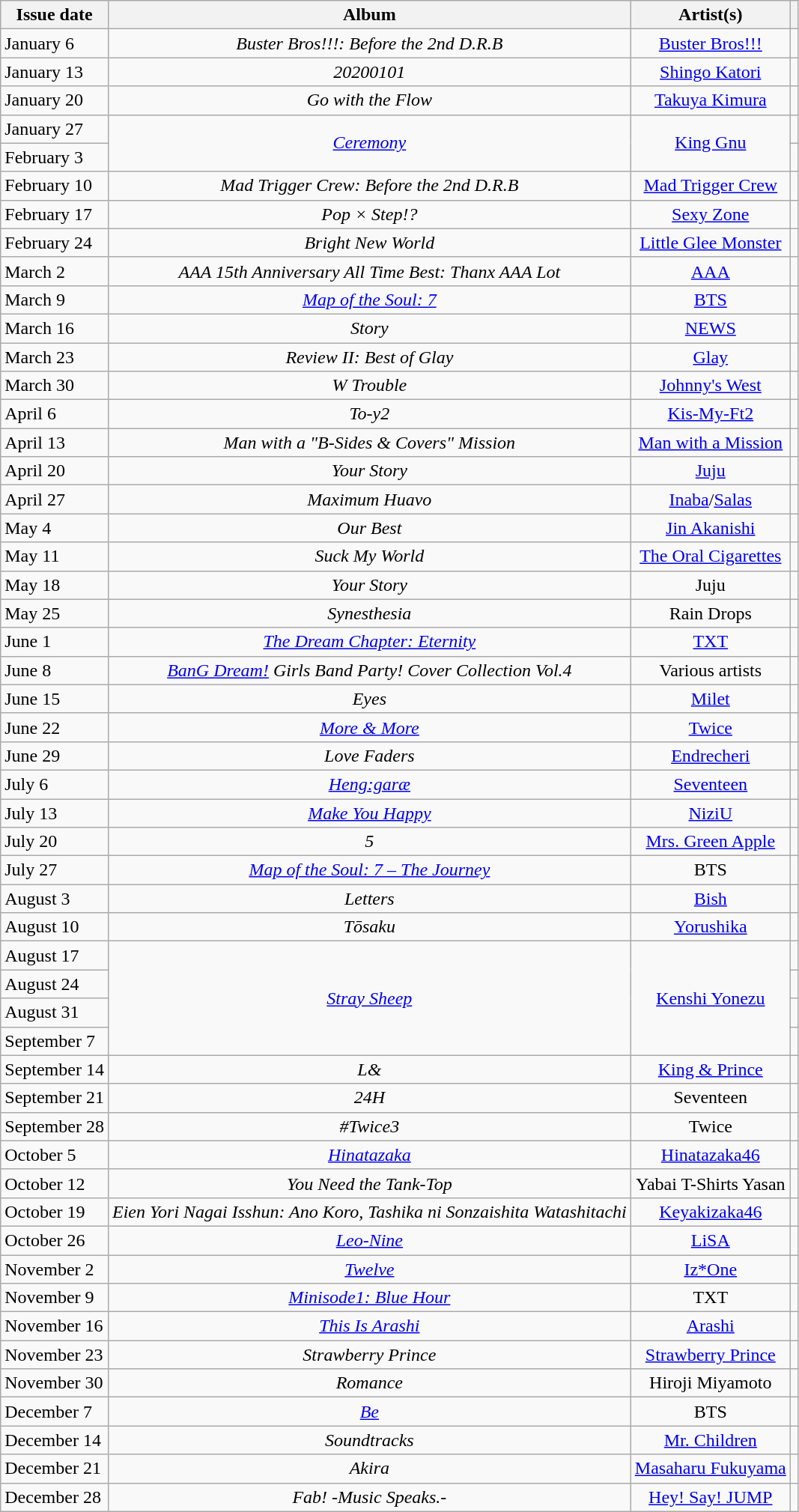<table class="wikitable" style="text-align:center;">
<tr>
<th>Issue date</th>
<th>Album</th>
<th>Artist(s)</th>
<th></th>
</tr>
<tr>
<td align="left">January 6</td>
<td><em>Buster Bros!!!: Before the 2nd D.R.B</em></td>
<td><a href='#'>Buster Bros!!!</a></td>
<td></td>
</tr>
<tr>
<td align="left">January 13</td>
<td><em>20200101</em></td>
<td><a href='#'>Shingo Katori</a></td>
<td></td>
</tr>
<tr>
<td align="left">January 20</td>
<td><em>Go with the Flow</em></td>
<td><a href='#'>Takuya Kimura</a></td>
<td></td>
</tr>
<tr>
<td align="left">January 27</td>
<td rowspan="2"><em><a href='#'>Ceremony</a></em></td>
<td rowspan="2"><a href='#'>King Gnu</a></td>
<td></td>
</tr>
<tr>
<td align="left">February 3</td>
<td></td>
</tr>
<tr>
<td align="left">February 10</td>
<td><em>Mad Trigger Crew: Before the 2nd D.R.B</em></td>
<td><a href='#'>Mad Trigger Crew</a></td>
<td></td>
</tr>
<tr>
<td align="left">February 17</td>
<td><em>Pop × Step!?</em></td>
<td><a href='#'>Sexy Zone</a></td>
<td></td>
</tr>
<tr>
<td align="left">February 24</td>
<td><em>Bright New World</em></td>
<td><a href='#'>Little Glee Monster</a></td>
<td></td>
</tr>
<tr>
<td align="left">March 2</td>
<td><em>AAA 15th Anniversary All Time Best: Thanx AAA Lot</em></td>
<td><a href='#'>AAA</a></td>
<td></td>
</tr>
<tr>
<td align="left">March 9</td>
<td><em><a href='#'>Map of the Soul: 7</a></em></td>
<td><a href='#'>BTS</a></td>
<td></td>
</tr>
<tr>
<td align="left">March 16</td>
<td><em>Story</em></td>
<td><a href='#'>NEWS</a></td>
<td></td>
</tr>
<tr>
<td align="left">March 23</td>
<td><em>Review II: Best of Glay</em></td>
<td><a href='#'>Glay</a></td>
<td></td>
</tr>
<tr>
<td align="left">March 30</td>
<td><em>W Trouble</em></td>
<td><a href='#'>Johnny's West</a></td>
<td></td>
</tr>
<tr>
<td align="left">April 6</td>
<td><em>To-y2</em></td>
<td><a href='#'>Kis-My-Ft2</a></td>
<td></td>
</tr>
<tr>
<td align="left">April 13</td>
<td><em>Man with a "B-Sides & Covers" Mission</em></td>
<td><a href='#'>Man with a Mission</a></td>
<td></td>
</tr>
<tr>
<td align="left">April 20</td>
<td><em>Your Story</em></td>
<td><a href='#'>Juju</a></td>
<td></td>
</tr>
<tr>
<td align="left">April 27</td>
<td><em>Maximum Huavo</em></td>
<td><a href='#'>Inaba</a>/<a href='#'>Salas</a></td>
<td></td>
</tr>
<tr>
<td align="left">May 4</td>
<td><em>Our Best</em></td>
<td><a href='#'>Jin Akanishi</a></td>
<td></td>
</tr>
<tr>
<td align="left">May 11</td>
<td><em>Suck My World</em></td>
<td><a href='#'>The Oral Cigarettes</a></td>
<td></td>
</tr>
<tr>
<td align="left">May 18</td>
<td><em>Your Story</em></td>
<td>Juju</td>
<td></td>
</tr>
<tr>
<td align="left">May 25</td>
<td><em>Synesthesia</em></td>
<td>Rain Drops</td>
<td></td>
</tr>
<tr>
<td align="left">June 1</td>
<td><em><a href='#'>The Dream Chapter: Eternity</a></em></td>
<td><a href='#'>TXT</a></td>
<td></td>
</tr>
<tr>
<td align="left">June 8</td>
<td><em><a href='#'>BanG Dream!</a> Girls Band Party! Cover Collection Vol.4</em></td>
<td>Various artists</td>
<td></td>
</tr>
<tr>
<td align="left">June 15</td>
<td><em>Eyes</em></td>
<td><a href='#'>Milet</a></td>
<td></td>
</tr>
<tr>
<td align="left">June 22</td>
<td><em><a href='#'>More & More</a></em></td>
<td><a href='#'>Twice</a></td>
<td></td>
</tr>
<tr>
<td align="left">June 29</td>
<td><em>Love Faders</em></td>
<td><a href='#'>Endrecheri</a></td>
<td></td>
</tr>
<tr>
<td align="left">July 6</td>
<td><em><a href='#'>Heng:garæ</a></em></td>
<td><a href='#'>Seventeen</a></td>
<td></td>
</tr>
<tr>
<td align="left">July 13</td>
<td><em><a href='#'>Make You Happy</a></em></td>
<td><a href='#'>NiziU</a></td>
<td></td>
</tr>
<tr>
<td align="left">July 20</td>
<td><em>5</em></td>
<td><a href='#'>Mrs. Green Apple</a></td>
<td></td>
</tr>
<tr>
<td align="left">July 27</td>
<td><em><a href='#'>Map of the Soul: 7 – The Journey</a></em></td>
<td>BTS</td>
<td></td>
</tr>
<tr>
<td align="left">August 3</td>
<td><em>Letters</em></td>
<td><a href='#'>Bish</a></td>
<td></td>
</tr>
<tr>
<td align="left">August 10</td>
<td><em>Tōsaku</em></td>
<td><a href='#'>Yorushika</a></td>
<td></td>
</tr>
<tr>
<td align="left">August 17</td>
<td rowspan="4"><em><a href='#'>Stray Sheep</a></em></td>
<td rowspan="4"><a href='#'>Kenshi Yonezu</a></td>
<td></td>
</tr>
<tr>
<td align="left">August 24</td>
<td></td>
</tr>
<tr>
<td align="left">August 31</td>
<td></td>
</tr>
<tr>
<td align="left">September 7</td>
<td></td>
</tr>
<tr>
<td align="left">September 14</td>
<td><em>L&</em></td>
<td><a href='#'>King & Prince</a></td>
<td></td>
</tr>
<tr>
<td align="left">September 21</td>
<td><em>24H</em></td>
<td>Seventeen</td>
<td></td>
</tr>
<tr>
<td align="left">September 28</td>
<td><em>#Twice3</em></td>
<td>Twice</td>
<td></td>
</tr>
<tr>
<td align="left">October 5</td>
<td><em><a href='#'>Hinatazaka</a></em></td>
<td><a href='#'>Hinatazaka46</a></td>
<td></td>
</tr>
<tr>
<td align="left">October 12</td>
<td><em>You Need the Tank-Top</em></td>
<td>Yabai T-Shirts Yasan</td>
<td></td>
</tr>
<tr>
<td align="left">October 19</td>
<td><em>Eien Yori Nagai Isshun: Ano Koro, Tashika ni Sonzaishita Watashitachi</em></td>
<td><a href='#'>Keyakizaka46</a></td>
<td></td>
</tr>
<tr>
<td align="left">October 26</td>
<td><em><a href='#'>Leo-Nine</a></em></td>
<td><a href='#'>LiSA</a></td>
<td></td>
</tr>
<tr>
<td align="left">November 2</td>
<td><em><a href='#'>Twelve</a></em></td>
<td><a href='#'>Iz*One</a></td>
<td></td>
</tr>
<tr>
<td align="left">November 9</td>
<td><em><a href='#'>Minisode1: Blue Hour</a></em></td>
<td>TXT</td>
<td></td>
</tr>
<tr>
<td align="left">November 16</td>
<td><em><a href='#'>This Is Arashi</a></em></td>
<td><a href='#'>Arashi</a></td>
<td></td>
</tr>
<tr>
<td align="left">November 23</td>
<td><em>Strawberry Prince</em></td>
<td><a href='#'>Strawberry Prince</a></td>
<td></td>
</tr>
<tr>
<td align="left">November 30</td>
<td><em>Romance</em></td>
<td>Hiroji Miyamoto</td>
<td></td>
</tr>
<tr>
<td align="left">December 7</td>
<td><em><a href='#'>Be</a></em></td>
<td>BTS</td>
<td></td>
</tr>
<tr>
<td align="left">December 14</td>
<td><em>Soundtracks</em></td>
<td><a href='#'>Mr. Children</a></td>
<td></td>
</tr>
<tr>
<td align="left">December 21</td>
<td><em>Akira</em></td>
<td><a href='#'>Masaharu Fukuyama</a></td>
<td></td>
</tr>
<tr>
<td align="left">December 28</td>
<td><em>Fab! -Music Speaks.-</em></td>
<td><a href='#'>Hey! Say! JUMP</a></td>
<td></td>
</tr>
</table>
